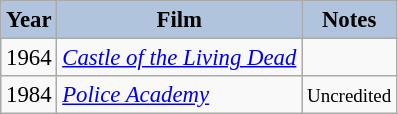<table class="wikitable" style="font-size:95%;">
<tr>
<th style="background:#B0C4DE;">Year</th>
<th style="background:#B0C4DE;">Film</th>
<th style="background:#B0C4DE;">Notes</th>
</tr>
<tr>
<td>1964</td>
<td><em><a href='#'>Castle of the Living Dead</a></em></td>
<td></td>
</tr>
<tr>
<td>1984</td>
<td><em><a href='#'>Police Academy</a></em></td>
<td style="text-align:center;"><small>Uncredited</small></td>
</tr>
</table>
